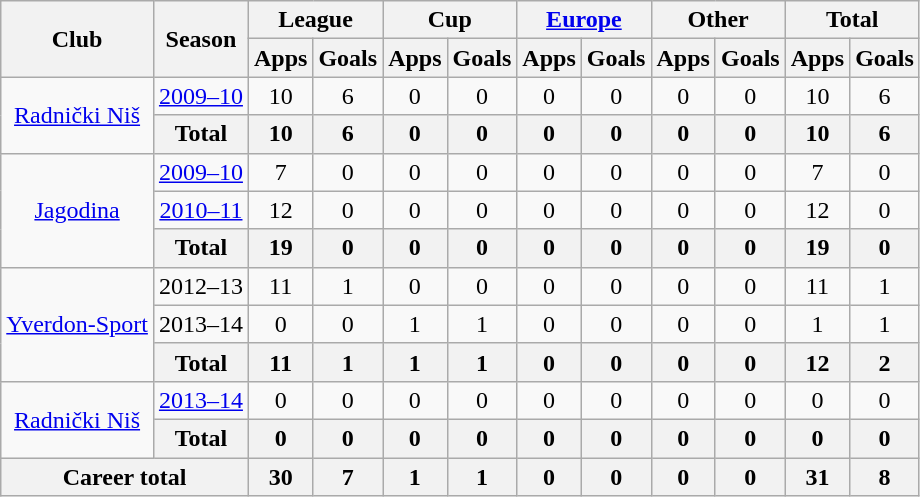<table class="wikitable" style="text-align: center;">
<tr>
<th rowspan="2">Club</th>
<th rowspan="2">Season</th>
<th colspan="2">League</th>
<th colspan="2">Cup</th>
<th colspan="2"><a href='#'>Europe</a></th>
<th colspan="2">Other</th>
<th colspan="2">Total</th>
</tr>
<tr>
<th>Apps</th>
<th>Goals</th>
<th>Apps</th>
<th>Goals</th>
<th>Apps</th>
<th>Goals</th>
<th>Apps</th>
<th>Goals</th>
<th>Apps</th>
<th>Goals</th>
</tr>
<tr>
<td rowspan="2"><a href='#'>Radnički Niš</a></td>
<td><a href='#'>2009–10</a></td>
<td>10</td>
<td>6</td>
<td>0</td>
<td>0</td>
<td>0</td>
<td>0</td>
<td>0</td>
<td>0</td>
<td>10</td>
<td>6</td>
</tr>
<tr>
<th>Total</th>
<th>10</th>
<th>6</th>
<th>0</th>
<th>0</th>
<th>0</th>
<th>0</th>
<th>0</th>
<th>0</th>
<th>10</th>
<th>6</th>
</tr>
<tr>
<td rowspan="3"><a href='#'>Jagodina</a></td>
<td><a href='#'>2009–10</a></td>
<td>7</td>
<td>0</td>
<td>0</td>
<td>0</td>
<td>0</td>
<td>0</td>
<td>0</td>
<td>0</td>
<td>7</td>
<td>0</td>
</tr>
<tr>
<td><a href='#'>2010–11</a></td>
<td>12</td>
<td>0</td>
<td>0</td>
<td>0</td>
<td>0</td>
<td>0</td>
<td>0</td>
<td>0</td>
<td>12</td>
<td>0</td>
</tr>
<tr>
<th>Total</th>
<th>19</th>
<th>0</th>
<th>0</th>
<th>0</th>
<th>0</th>
<th>0</th>
<th>0</th>
<th>0</th>
<th>19</th>
<th>0</th>
</tr>
<tr>
<td rowspan="3"><a href='#'>Yverdon-Sport</a></td>
<td>2012–13</td>
<td>11</td>
<td>1</td>
<td>0</td>
<td>0</td>
<td>0</td>
<td>0</td>
<td>0</td>
<td>0</td>
<td>11</td>
<td>1</td>
</tr>
<tr>
<td>2013–14</td>
<td>0</td>
<td>0</td>
<td>1</td>
<td>1</td>
<td>0</td>
<td>0</td>
<td>0</td>
<td>0</td>
<td>1</td>
<td>1</td>
</tr>
<tr>
<th>Total</th>
<th>11</th>
<th>1</th>
<th>1</th>
<th>1</th>
<th>0</th>
<th>0</th>
<th>0</th>
<th>0</th>
<th>12</th>
<th>2</th>
</tr>
<tr>
<td rowspan="2"><a href='#'>Radnički Niš</a></td>
<td><a href='#'>2013–14</a></td>
<td>0</td>
<td>0</td>
<td>0</td>
<td>0</td>
<td>0</td>
<td>0</td>
<td>0</td>
<td>0</td>
<td>0</td>
<td>0</td>
</tr>
<tr>
<th>Total</th>
<th>0</th>
<th>0</th>
<th>0</th>
<th>0</th>
<th>0</th>
<th>0</th>
<th>0</th>
<th>0</th>
<th>0</th>
<th>0</th>
</tr>
<tr>
<th colspan="2">Career total</th>
<th>30</th>
<th>7</th>
<th>1</th>
<th>1</th>
<th>0</th>
<th>0</th>
<th>0</th>
<th>0</th>
<th>31</th>
<th>8</th>
</tr>
</table>
